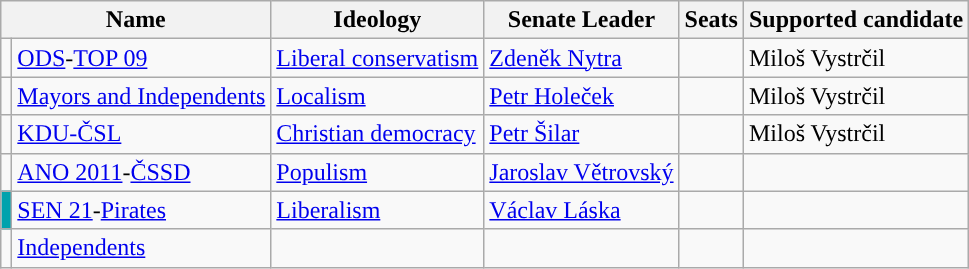<table class="wikitable">
<tr>
<th colspan=2>Name</th>
<th>Ideology</th>
<th>Senate Leader</th>
<th>Seats</th>
<th>Supported candidate</th>
</tr>
<tr>
<td style="background:"></td>
<td><a href='#'>ODS</a>-<a href='#'>TOP 09</a></td>
<td><a href='#'>Liberal conservatism</a></td>
<td><a href='#'>Zdeněk Nytra</a></td>
<td></td>
<td>Miloš Vystrčil</td>
</tr>
<tr>
<td style="background:"></td>
<td><a href='#'>Mayors and Independents</a></td>
<td><a href='#'>Localism</a></td>
<td><a href='#'>Petr Holeček</a></td>
<td></td>
<td>Miloš Vystrčil</td>
</tr>
<tr>
<td style="background:"></td>
<td><a href='#'>KDU-ČSL</a></td>
<td><a href='#'>Christian democracy</a></td>
<td><a href='#'>Petr Šilar</a></td>
<td></td>
<td>Miloš Vystrčil</td>
</tr>
<tr>
<td style="background:"></td>
<td><a href='#'>ANO 2011</a>-<a href='#'>ČSSD</a></td>
<td><a href='#'>Populism</a></td>
<td><a href='#'>Jaroslav Větrovský</a></td>
<td></td>
<td></td>
</tr>
<tr>
<td style="background:#00A2AD;"></td>
<td><a href='#'>SEN 21</a>-<a href='#'>Pirates</a></td>
<td><a href='#'>Liberalism</a></td>
<td><a href='#'>Václav Láska</a></td>
<td></td>
<td></td>
</tr>
<tr>
<td style="background:"></td>
<td><a href='#'>Independents</a></td>
<td></td>
<td></td>
<td></td>
<td></td>
</tr>
</table>
